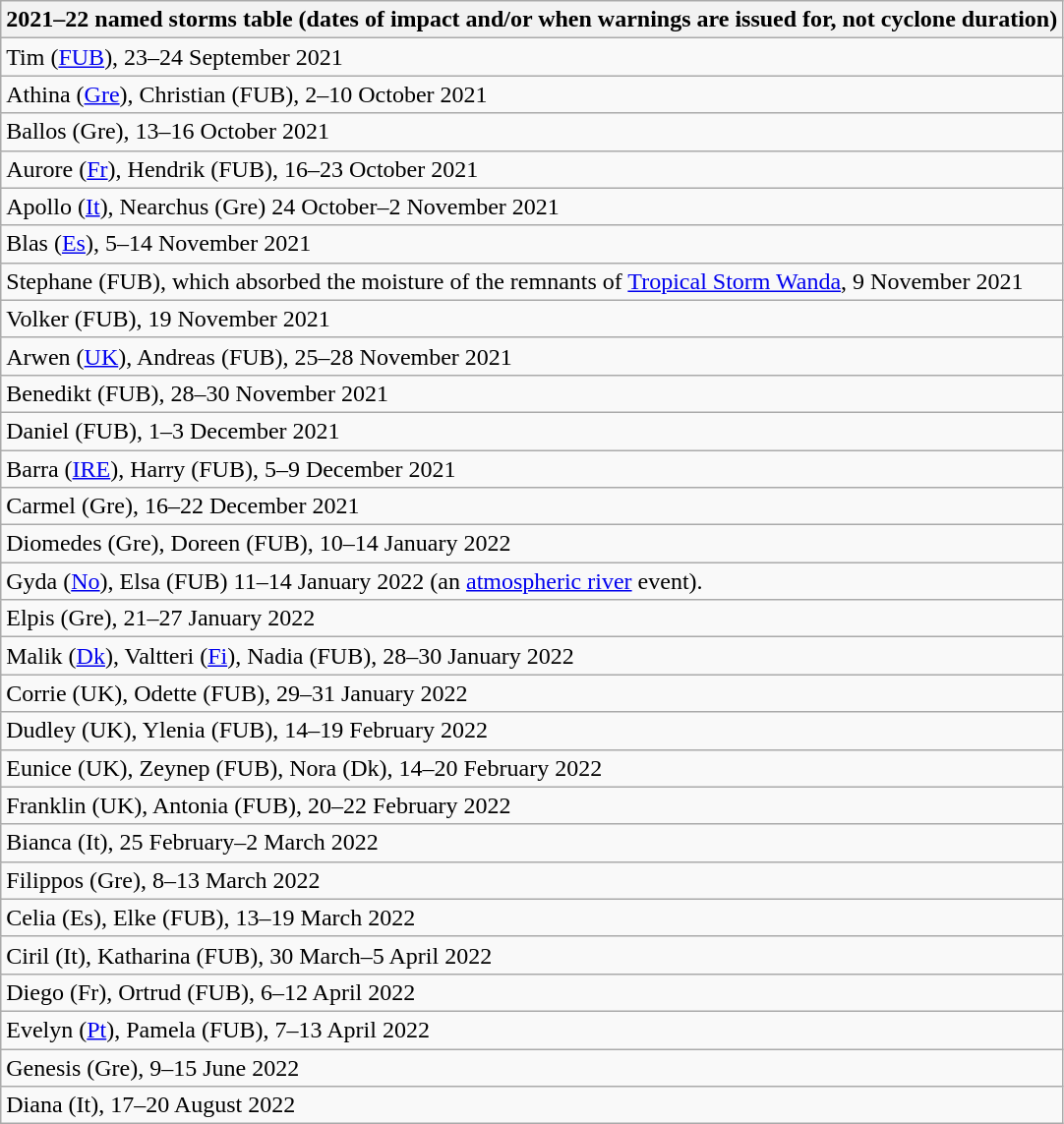<table class="wikitable sortable">
<tr>
<th>2021–22 named storms table (dates of impact and/or when warnings are issued for, not cyclone duration)</th>
</tr>
<tr>
<td>Tim (<a href='#'>FUB</a>), 23–24 September 2021</td>
</tr>
<tr>
<td>Athina (<a href='#'>Gre</a>), Christian (FUB), 2–10 October 2021</td>
</tr>
<tr>
<td>Ballos (Gre), 13–16 October 2021</td>
</tr>
<tr>
<td>Aurore (<a href='#'>Fr</a>), Hendrik (FUB), 16–23 October 2021</td>
</tr>
<tr>
<td>Apollo (<a href='#'>It</a>), Nearchus (Gre) 24 October–2 November 2021</td>
</tr>
<tr>
<td>Blas (<a href='#'>Es</a>), 5–14 November 2021</td>
</tr>
<tr>
<td>Stephane (FUB), which absorbed the moisture of the remnants of <a href='#'>Tropical Storm Wanda</a>, 9 November 2021</td>
</tr>
<tr>
<td>Volker (FUB), 19 November 2021</td>
</tr>
<tr>
<td>Arwen (<a href='#'>UK</a>), Andreas (FUB), 25–28 November 2021</td>
</tr>
<tr>
<td>Benedikt (FUB), 28–30 November 2021</td>
</tr>
<tr>
<td>Daniel (FUB), 1–3 December 2021</td>
</tr>
<tr>
<td>Barra (<a href='#'>IRE</a>), Harry (FUB), 5–9 December 2021</td>
</tr>
<tr>
<td>Carmel (Gre), 16–22 December 2021</td>
</tr>
<tr>
<td>Diomedes (Gre), Doreen (FUB), 10–14 January 2022</td>
</tr>
<tr>
<td>Gyda (<a href='#'>No</a>), Elsa (FUB) 11–14 January 2022 (an <a href='#'>atmospheric river</a> event).</td>
</tr>
<tr>
<td>Elpis (Gre), 21–27 January 2022</td>
</tr>
<tr>
<td>Malik (<a href='#'>Dk</a>), Valtteri (<a href='#'>Fi</a>), Nadia (FUB), 28–30 January 2022</td>
</tr>
<tr>
<td>Corrie (UK), Odette (FUB), 29–31 January 2022</td>
</tr>
<tr>
<td>Dudley (UK), Ylenia (FUB), 14–19 February 2022</td>
</tr>
<tr>
<td>Eunice (UK), Zeynep (FUB), Nora (Dk), 14–20 February 2022</td>
</tr>
<tr>
<td>Franklin (UK), Antonia (FUB), 20–22 February 2022</td>
</tr>
<tr>
<td>Bianca (It), 25 February–2 March 2022</td>
</tr>
<tr>
<td>Filippos (Gre), 8–13 March 2022</td>
</tr>
<tr>
<td>Celia (Es), Elke (FUB), 13–19 March 2022</td>
</tr>
<tr>
<td>Ciril (It), Katharina (FUB), 30 March–5 April 2022</td>
</tr>
<tr>
<td>Diego (Fr), Ortrud (FUB), 6–12 April 2022</td>
</tr>
<tr>
<td>Evelyn (<a href='#'>Pt</a>), Pamela (FUB), 7–13 April 2022</td>
</tr>
<tr>
<td>Genesis (Gre), 9–15 June 2022</td>
</tr>
<tr>
<td>Diana (It), 17–20 August 2022</td>
</tr>
</table>
